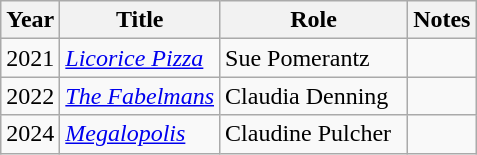<table class="wikitable sortable">
<tr>
<th>Year</th>
<th>Title</th>
<th width=118>Role</th>
<th>Notes</th>
</tr>
<tr>
<td>2021</td>
<td><em><a href='#'>Licorice Pizza</a></em></td>
<td>Sue Pomerantz</td>
<td></td>
</tr>
<tr>
<td>2022</td>
<td><em><a href='#'>The Fabelmans</a></em></td>
<td>Claudia Denning</td>
<td></td>
</tr>
<tr>
<td>2024</td>
<td><em><a href='#'>Megalopolis</a></em></td>
<td>Claudine Pulcher</td>
<td></td>
</tr>
</table>
